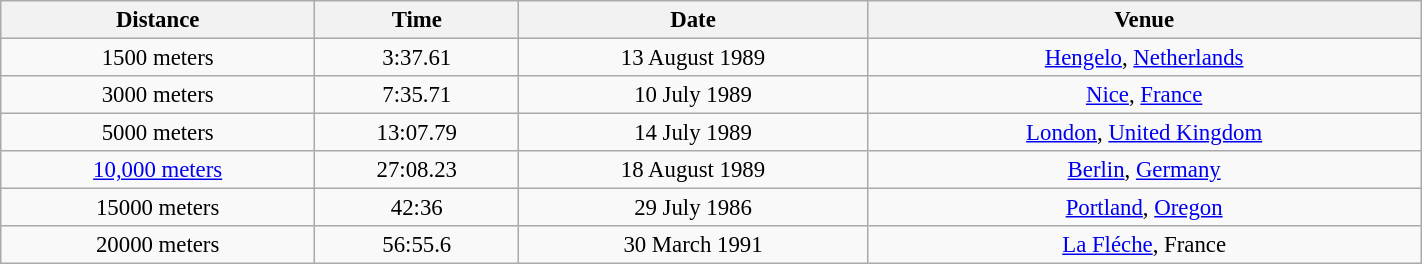<table class="wikitable" style=" text-align:center; font-size:95%;" width="75%">
<tr>
<th>Distance</th>
<th>Time</th>
<th>Date</th>
<th>Venue</th>
</tr>
<tr>
<td>1500 meters</td>
<td>3:37.61</td>
<td>13 August 1989</td>
<td><a href='#'>Hengelo</a>, <a href='#'>Netherlands</a></td>
</tr>
<tr>
<td>3000 meters</td>
<td>7:35.71</td>
<td>10 July 1989</td>
<td><a href='#'>Nice</a>, <a href='#'>France</a></td>
</tr>
<tr>
<td>5000 meters</td>
<td>13:07.79</td>
<td>14 July 1989</td>
<td><a href='#'>London</a>, <a href='#'>United Kingdom</a></td>
</tr>
<tr>
<td><a href='#'>10,000 meters</a></td>
<td>27:08.23</td>
<td>18 August 1989</td>
<td><a href='#'>Berlin</a>, <a href='#'>Germany</a></td>
</tr>
<tr>
<td>15000 meters</td>
<td>42:36</td>
<td>29 July 1986</td>
<td><a href='#'>Portland</a>, <a href='#'>Oregon</a></td>
</tr>
<tr>
<td>20000 meters</td>
<td>56:55.6</td>
<td>30 March 1991</td>
<td><a href='#'>La Fléche</a>, France</td>
</tr>
</table>
